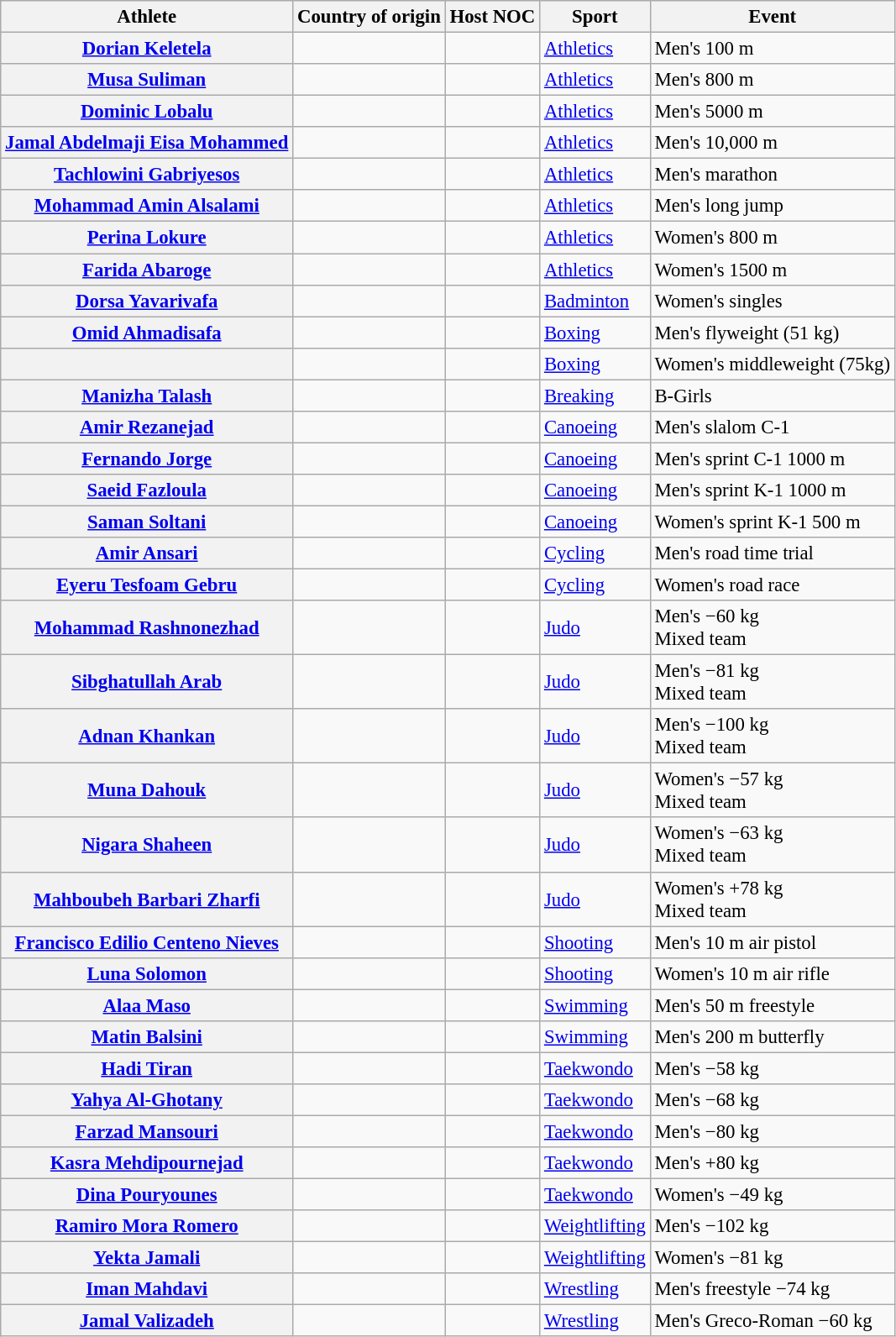<table class="wikitable sortable plainrowheaders" style="font-size:95%">
<tr>
<th scope="col">Athlete</th>
<th scope="col">Country of origin</th>
<th scope="col">Host NOC</th>
<th scope="col">Sport</th>
<th scope="col">Event</th>
</tr>
<tr>
<th scope="row"><a href='#'>Dorian Keletela</a></th>
<td></td>
<td></td>
<td><a href='#'>Athletics</a></td>
<td>Men's 100 m</td>
</tr>
<tr>
<th scope="row"><a href='#'>Musa Suliman</a></th>
<td></td>
<td></td>
<td><a href='#'>Athletics</a></td>
<td>Men's 800 m</td>
</tr>
<tr>
<th scope="row"><a href='#'>Dominic Lobalu</a></th>
<td></td>
<td></td>
<td><a href='#'>Athletics</a></td>
<td>Men's 5000 m</td>
</tr>
<tr>
<th scope="row"><a href='#'>Jamal Abdelmaji Eisa Mohammed</a></th>
<td></td>
<td></td>
<td><a href='#'>Athletics</a></td>
<td>Men's 10,000 m</td>
</tr>
<tr>
<th scope="row"><a href='#'>Tachlowini Gabriyesos</a></th>
<td></td>
<td></td>
<td><a href='#'>Athletics</a></td>
<td>Men's marathon</td>
</tr>
<tr>
<th scope="row"><a href='#'>Mohammad Amin Alsalami</a></th>
<td></td>
<td></td>
<td><a href='#'>Athletics</a></td>
<td>Men's long jump</td>
</tr>
<tr>
<th scope="row"><a href='#'>Perina Lokure</a></th>
<td></td>
<td></td>
<td><a href='#'>Athletics</a></td>
<td>Women's 800 m</td>
</tr>
<tr>
<th scope="row"><a href='#'>Farida Abaroge</a></th>
<td></td>
<td></td>
<td><a href='#'>Athletics</a></td>
<td>Women's 1500 m</td>
</tr>
<tr>
<th scope="row"><a href='#'>Dorsa Yavarivafa</a></th>
<td></td>
<td></td>
<td><a href='#'>Badminton</a></td>
<td>Women's singles</td>
</tr>
<tr>
<th scope="row"><a href='#'>Omid Ahmadisafa</a></th>
<td></td>
<td></td>
<td><a href='#'>Boxing</a></td>
<td>Men's flyweight (51 kg)</td>
</tr>
<tr>
<th scope="row"></th>
<td></td>
<td></td>
<td><a href='#'>Boxing</a></td>
<td>Women's middleweight (75kg)</td>
</tr>
<tr>
<th scope="row"><a href='#'>Manizha Talash</a></th>
<td></td>
<td></td>
<td><a href='#'>Breaking</a></td>
<td>B-Girls</td>
</tr>
<tr>
<th scope="row"><a href='#'>Amir Rezanejad</a></th>
<td></td>
<td></td>
<td><a href='#'>Canoeing</a></td>
<td>Men's slalom C-1</td>
</tr>
<tr>
<th scope="row"><a href='#'>Fernando Jorge</a></th>
<td></td>
<td></td>
<td><a href='#'>Canoeing</a></td>
<td>Men's sprint C-1 1000 m</td>
</tr>
<tr>
<th scope="row"><a href='#'>Saeid Fazloula</a></th>
<td></td>
<td></td>
<td><a href='#'>Canoeing</a></td>
<td>Men's sprint K-1 1000 m</td>
</tr>
<tr>
<th scope="row"><a href='#'>Saman Soltani</a></th>
<td></td>
<td></td>
<td><a href='#'>Canoeing</a></td>
<td>Women's sprint K-1 500 m</td>
</tr>
<tr>
<th scope="row"><a href='#'>Amir Ansari</a></th>
<td></td>
<td></td>
<td><a href='#'>Cycling</a></td>
<td>Men's road time trial</td>
</tr>
<tr>
<th scope="row"><a href='#'>Eyeru Tesfoam Gebru</a></th>
<td></td>
<td></td>
<td><a href='#'>Cycling</a></td>
<td>Women's road race</td>
</tr>
<tr>
<th scope="row"><a href='#'>Mohammad Rashnonezhad</a></th>
<td></td>
<td></td>
<td><a href='#'>Judo</a></td>
<td>Men's −60 kg<br>Mixed team</td>
</tr>
<tr>
<th scope="row"><a href='#'>Sibghatullah Arab</a></th>
<td></td>
<td></td>
<td><a href='#'>Judo</a></td>
<td>Men's −81 kg<br>Mixed team</td>
</tr>
<tr>
<th scope="row"><a href='#'>Adnan Khankan</a></th>
<td></td>
<td></td>
<td><a href='#'>Judo</a></td>
<td>Men's −100 kg<br>Mixed team</td>
</tr>
<tr>
<th scope="row"><a href='#'>Muna Dahouk</a></th>
<td></td>
<td></td>
<td><a href='#'>Judo</a></td>
<td>Women's −57 kg<br>Mixed team</td>
</tr>
<tr>
<th scope="row"><a href='#'>Nigara Shaheen</a></th>
<td></td>
<td></td>
<td><a href='#'>Judo</a></td>
<td>Women's −63 kg<br>Mixed team</td>
</tr>
<tr>
<th scope="row"><a href='#'>Mahboubeh Barbari Zharfi</a></th>
<td></td>
<td></td>
<td><a href='#'>Judo</a></td>
<td>Women's +78 kg<br>Mixed team</td>
</tr>
<tr>
<th scope="row"><a href='#'>Francisco Edilio Centeno Nieves</a></th>
<td></td>
<td></td>
<td><a href='#'>Shooting</a></td>
<td>Men's 10 m air pistol</td>
</tr>
<tr>
<th scope="row"><a href='#'>Luna Solomon</a></th>
<td></td>
<td></td>
<td><a href='#'>Shooting</a></td>
<td>Women's 10 m air rifle</td>
</tr>
<tr>
<th scope="row"><a href='#'>Alaa Maso</a></th>
<td></td>
<td></td>
<td><a href='#'>Swimming</a></td>
<td>Men's 50 m freestyle</td>
</tr>
<tr>
<th scope="row"><a href='#'>Matin Balsini</a></th>
<td></td>
<td></td>
<td><a href='#'>Swimming</a></td>
<td>Men's 200 m butterfly</td>
</tr>
<tr>
<th scope="row"><a href='#'>Hadi Tiran</a></th>
<td></td>
<td></td>
<td><a href='#'>Taekwondo</a></td>
<td>Men's −58 kg</td>
</tr>
<tr>
<th scope="row"><a href='#'>Yahya Al-Ghotany</a></th>
<td></td>
<td></td>
<td><a href='#'>Taekwondo</a></td>
<td>Men's −68 kg</td>
</tr>
<tr>
<th scope="row"><a href='#'>Farzad Mansouri</a></th>
<td></td>
<td></td>
<td><a href='#'>Taekwondo</a></td>
<td>Men's −80 kg</td>
</tr>
<tr>
<th scope="row"><a href='#'>Kasra Mehdipournejad</a></th>
<td></td>
<td></td>
<td><a href='#'>Taekwondo</a></td>
<td>Men's +80 kg</td>
</tr>
<tr>
<th scope="row"><a href='#'>Dina Pouryounes</a></th>
<td></td>
<td></td>
<td><a href='#'>Taekwondo</a></td>
<td>Women's −49 kg</td>
</tr>
<tr>
<th scope="row"><a href='#'>Ramiro Mora Romero</a></th>
<td></td>
<td></td>
<td><a href='#'>Weightlifting</a></td>
<td>Men's −102 kg</td>
</tr>
<tr>
<th scope="row"><a href='#'>Yekta Jamali</a></th>
<td></td>
<td></td>
<td><a href='#'>Weightlifting</a></td>
<td>Women's −81 kg</td>
</tr>
<tr>
<th scope="row"><a href='#'>Iman Mahdavi</a></th>
<td></td>
<td></td>
<td><a href='#'>Wrestling</a></td>
<td>Men's freestyle −74 kg</td>
</tr>
<tr>
<th scope="row"><a href='#'>Jamal Valizadeh</a></th>
<td></td>
<td></td>
<td><a href='#'>Wrestling</a></td>
<td>Men's Greco-Roman −60 kg</td>
</tr>
</table>
